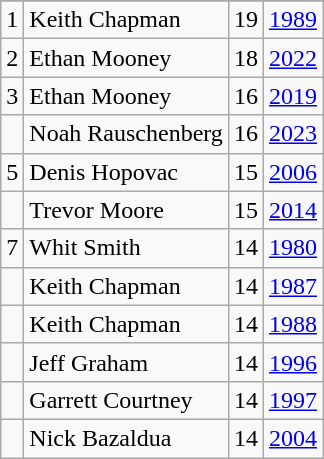<table class="wikitable">
<tr>
</tr>
<tr>
<td>1</td>
<td>Keith Chapman</td>
<td>19</td>
<td><a href='#'>1989</a></td>
</tr>
<tr>
<td>2</td>
<td>Ethan Mooney</td>
<td>18</td>
<td><a href='#'>2022</a></td>
</tr>
<tr>
<td>3</td>
<td>Ethan Mooney</td>
<td>16</td>
<td><a href='#'>2019</a></td>
</tr>
<tr>
<td></td>
<td>Noah Rauschenberg</td>
<td>16</td>
<td><a href='#'>2023</a></td>
</tr>
<tr>
<td>5</td>
<td>Denis Hopovac</td>
<td>15</td>
<td><a href='#'>2006</a></td>
</tr>
<tr>
<td></td>
<td>Trevor Moore</td>
<td>15</td>
<td><a href='#'>2014</a></td>
</tr>
<tr>
<td>7</td>
<td>Whit Smith</td>
<td>14</td>
<td><a href='#'>1980</a></td>
</tr>
<tr>
<td></td>
<td>Keith Chapman</td>
<td>14</td>
<td><a href='#'>1987</a></td>
</tr>
<tr>
<td></td>
<td>Keith Chapman</td>
<td>14</td>
<td><a href='#'>1988</a></td>
</tr>
<tr>
<td></td>
<td>Jeff Graham</td>
<td>14</td>
<td><a href='#'>1996</a></td>
</tr>
<tr>
<td></td>
<td>Garrett Courtney</td>
<td>14</td>
<td><a href='#'>1997</a></td>
</tr>
<tr>
<td></td>
<td>Nick Bazaldua</td>
<td>14</td>
<td><a href='#'>2004</a></td>
</tr>
</table>
